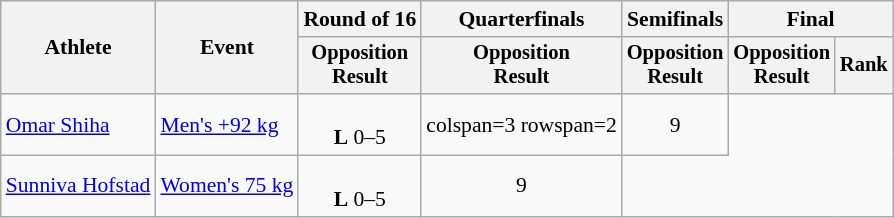<table class="wikitable" style="font-size:90%">
<tr>
<th rowspan="2">Athlete</th>
<th rowspan="2">Event</th>
<th>Round of 16</th>
<th>Quarterfinals</th>
<th>Semifinals</th>
<th colspan=2>Final</th>
</tr>
<tr style="font-size:95%">
<th>Opposition<br>Result</th>
<th>Opposition<br>Result</th>
<th>Opposition<br>Result</th>
<th>Opposition<br>Result</th>
<th>Rank</th>
</tr>
<tr align=center>
<td align=left><a href='#'>Omar Shiha</a></td>
<td align=left><a href='#'>Men's +92 kg</a></td>
<td><br><strong>L</strong> 0–5</td>
<td>colspan=3 rowspan=2 </td>
<td>9</td>
</tr>
<tr align=center>
<td align=left><a href='#'>Sunniva Hofstad</a></td>
<td align=left><a href='#'>Women's 75 kg</a></td>
<td><br><strong>L</strong> 0–5</td>
<td>9</td>
</tr>
</table>
